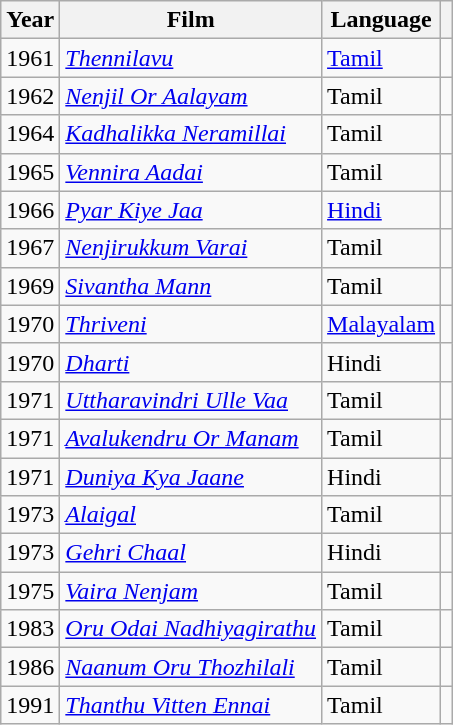<table class="wikitable">
<tr>
<th>Year</th>
<th>Film</th>
<th>Language</th>
<th></th>
</tr>
<tr>
<td>1961</td>
<td><em><a href='#'>Thennilavu</a></em></td>
<td><a href='#'>Tamil</a></td>
<td style="text-align: center;"></td>
</tr>
<tr>
<td>1962</td>
<td><em><a href='#'>Nenjil Or Aalayam</a></em></td>
<td>Tamil</td>
<td style="text-align: center;"></td>
</tr>
<tr>
<td>1964</td>
<td><em><a href='#'>Kadhalikka Neramillai</a></em></td>
<td>Tamil</td>
<td style="text-align: center;"></td>
</tr>
<tr>
<td>1965</td>
<td><em><a href='#'>Vennira Aadai</a></em></td>
<td>Tamil</td>
<td style="text-align: center;"></td>
</tr>
<tr>
<td>1966</td>
<td><em><a href='#'>Pyar Kiye Jaa</a></em></td>
<td><a href='#'>Hindi</a></td>
<td style="text-align: center;"></td>
</tr>
<tr>
<td>1967</td>
<td><em><a href='#'>Nenjirukkum Varai</a></em></td>
<td>Tamil</td>
<td style="text-align: center;"></td>
</tr>
<tr>
<td>1969</td>
<td><em><a href='#'>Sivantha Mann</a></em></td>
<td>Tamil</td>
<td style="text-align: center;"></td>
</tr>
<tr>
<td>1970</td>
<td><em><a href='#'>Thriveni</a></em></td>
<td><a href='#'>Malayalam</a></td>
<td></td>
</tr>
<tr>
<td>1970</td>
<td><em><a href='#'>Dharti</a></em></td>
<td>Hindi</td>
<td style="text-align: center;"></td>
</tr>
<tr>
<td>1971</td>
<td><em><a href='#'>Uttharavindri Ulle Vaa</a></em></td>
<td>Tamil</td>
<td style="text-align: center;"></td>
</tr>
<tr>
<td>1971</td>
<td><em><a href='#'>Avalukendru Or Manam</a></em></td>
<td>Tamil</td>
<td style="text-align: center;"></td>
</tr>
<tr>
<td>1971</td>
<td><em><a href='#'>Duniya Kya Jaane</a></em></td>
<td>Hindi</td>
<td style="text-align: center;"></td>
</tr>
<tr>
<td>1973</td>
<td><em><a href='#'>Alaigal</a></em></td>
<td>Tamil</td>
<td style="text-align: center;"></td>
</tr>
<tr>
<td>1973</td>
<td><em><a href='#'>Gehri Chaal</a></em></td>
<td>Hindi</td>
<td style="text-align: center;"></td>
</tr>
<tr>
<td>1975</td>
<td><em><a href='#'>Vaira Nenjam</a></em></td>
<td>Tamil</td>
<td style="text-align: center;"></td>
</tr>
<tr>
<td>1983</td>
<td><em><a href='#'>Oru Odai Nadhiyagirathu</a></em></td>
<td>Tamil</td>
<td style="text-align: center;"></td>
</tr>
<tr>
<td>1986</td>
<td><em><a href='#'>Naanum Oru Thozhilali</a></em></td>
<td>Tamil</td>
<td style="text-align: center;"></td>
</tr>
<tr>
<td>1991</td>
<td><em><a href='#'>Thanthu Vitten Ennai</a></em></td>
<td>Tamil</td>
<td style="text-align: center;"></td>
</tr>
</table>
